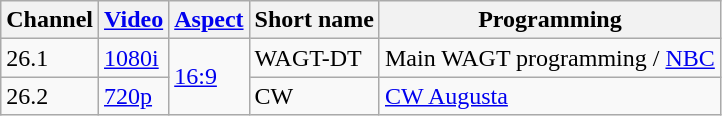<table class="wikitable">
<tr>
<th>Channel</th>
<th><a href='#'>Video</a></th>
<th><a href='#'>Aspect</a></th>
<th>Short name</th>
<th>Programming</th>
</tr>
<tr>
<td>26.1</td>
<td><a href='#'>1080i</a></td>
<td rowspan=2><a href='#'>16:9</a></td>
<td>WAGT-DT</td>
<td>Main WAGT programming / <a href='#'>NBC</a></td>
</tr>
<tr>
<td>26.2</td>
<td><a href='#'>720p</a></td>
<td>CW</td>
<td><a href='#'>CW Augusta</a></td>
</tr>
</table>
